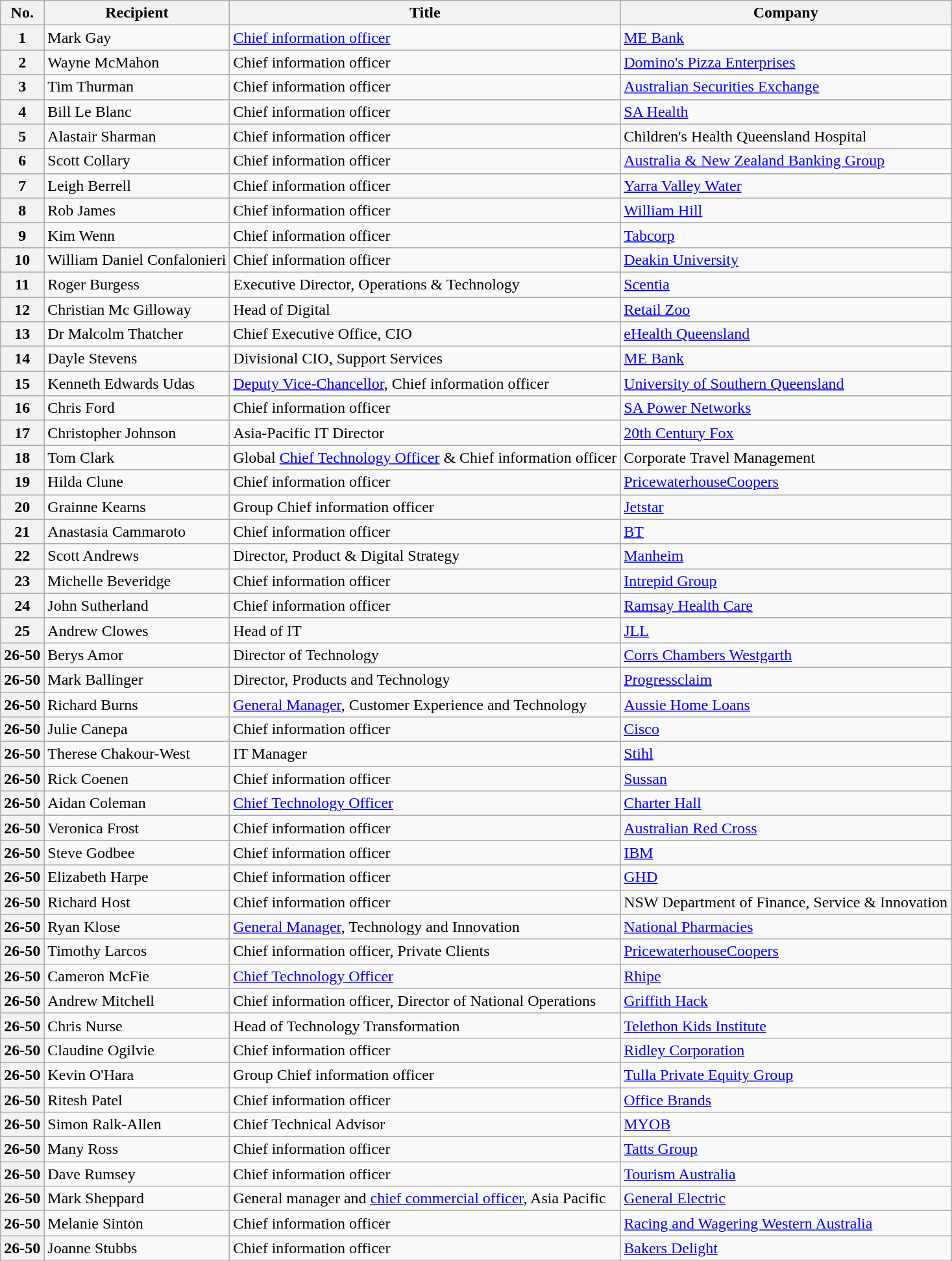<table class="wikitable plainrowheaders">
<tr>
<th scope="col">No.</th>
<th scope="col">Recipient</th>
<th scope="col">Title</th>
<th scope="col">Company</th>
</tr>
<tr>
<th scope="row">1</th>
<td> Mark Gay</td>
<td><a href='#'>Chief information officer</a></td>
<td><a href='#'>ME Bank</a></td>
</tr>
<tr>
<th scope="row">2</th>
<td> Wayne McMahon</td>
<td>Chief information officer</td>
<td><a href='#'>Domino's Pizza Enterprises</a></td>
</tr>
<tr>
<th scope="row">3</th>
<td> Tim Thurman</td>
<td>Chief information officer</td>
<td><a href='#'>Australian Securities Exchange</a></td>
</tr>
<tr>
<th scope="row">4</th>
<td> Bill Le Blanc</td>
<td>Chief information officer</td>
<td><a href='#'>SA Health</a></td>
</tr>
<tr>
<th scope="row">5</th>
<td> Alastair Sharman</td>
<td>Chief information officer</td>
<td>Children's Health Queensland Hospital</td>
</tr>
<tr>
<th scope="row">6</th>
<td> Scott Collary</td>
<td>Chief information officer</td>
<td><a href='#'>Australia & New Zealand Banking Group</a></td>
</tr>
<tr>
<th scope="row">7</th>
<td> Leigh Berrell</td>
<td>Chief information officer</td>
<td><a href='#'>Yarra Valley Water</a></td>
</tr>
<tr>
<th scope="row">8</th>
<td> Rob James</td>
<td>Chief information officer</td>
<td><a href='#'>William Hill</a></td>
</tr>
<tr>
<th scope="row">9</th>
<td> Kim Wenn</td>
<td>Chief information officer</td>
<td><a href='#'>Tabcorp</a></td>
</tr>
<tr>
<th scope="row">10</th>
<td> William Daniel Confalonieri</td>
<td>Chief information officer</td>
<td><a href='#'>Deakin University</a></td>
</tr>
<tr>
<th scope="row">11</th>
<td> Roger Burgess</td>
<td>Executive Director, Operations & Technology</td>
<td><a href='#'>Scentia</a></td>
</tr>
<tr>
<th scope="row">12</th>
<td> Christian Mc Gilloway</td>
<td>Head of Digital</td>
<td><a href='#'>Retail Zoo</a></td>
</tr>
<tr>
<th scope="row">13</th>
<td> Dr Malcolm Thatcher</td>
<td>Chief Executive Office, CIO</td>
<td><a href='#'>eHealth Queensland</a></td>
</tr>
<tr>
<th scope="row">14</th>
<td> Dayle Stevens</td>
<td>Divisional CIO, Support Services</td>
<td><a href='#'>ME Bank</a></td>
</tr>
<tr>
<th scope="row">15</th>
<td> Kenneth Edwards Udas</td>
<td><a href='#'>Deputy Vice-Chancellor</a>, Chief information officer</td>
<td><a href='#'>University of Southern Queensland</a></td>
</tr>
<tr>
<th scope="row">16</th>
<td> Chris Ford</td>
<td>Chief information officer</td>
<td><a href='#'>SA Power Networks</a></td>
</tr>
<tr>
<th scope="row">17</th>
<td> Christopher Johnson</td>
<td>Asia-Pacific IT Director</td>
<td><a href='#'>20th Century Fox</a></td>
</tr>
<tr>
<th scope="row">18</th>
<td> Tom Clark</td>
<td>Global <a href='#'>Chief Technology Officer</a> & Chief information officer</td>
<td>Corporate Travel Management</td>
</tr>
<tr>
<th scope="row">19</th>
<td> Hilda Clune</td>
<td>Chief information officer</td>
<td><a href='#'>PricewaterhouseCoopers</a></td>
</tr>
<tr>
<th scope="row">20</th>
<td> Grainne Kearns</td>
<td>Group Chief information officer</td>
<td><a href='#'>Jetstar</a></td>
</tr>
<tr>
<th scope="row">21</th>
<td> Anastasia Cammaroto</td>
<td>Chief information officer</td>
<td><a href='#'>BT</a></td>
</tr>
<tr>
<th scope="row">22</th>
<td> Scott Andrews</td>
<td>Director, Product & Digital Strategy</td>
<td><a href='#'>Manheim</a></td>
</tr>
<tr>
<th scope="row">23</th>
<td> Michelle Beveridge</td>
<td>Chief information officer</td>
<td><a href='#'>Intrepid Group</a></td>
</tr>
<tr>
<th scope="row">24</th>
<td> John Sutherland</td>
<td>Chief information officer</td>
<td><a href='#'>Ramsay Health Care</a></td>
</tr>
<tr>
<th scope="row">25</th>
<td> Andrew Clowes</td>
<td>Head of IT</td>
<td><a href='#'>JLL</a></td>
</tr>
<tr>
<th scope="row">26-50</th>
<td> Berys Amor</td>
<td>Director of Technology</td>
<td><a href='#'>Corrs Chambers Westgarth</a></td>
</tr>
<tr>
<th scope="row">26-50</th>
<td> Mark Ballinger</td>
<td>Director, Products and Technology</td>
<td><a href='#'>Progressclaim</a></td>
</tr>
<tr>
<th scope="row">26-50</th>
<td> Richard Burns</td>
<td><a href='#'>General Manager</a>, Customer Experience and Technology</td>
<td><a href='#'>Aussie Home Loans</a></td>
</tr>
<tr>
<th scope="row">26-50</th>
<td> Julie Canepa</td>
<td>Chief information officer</td>
<td><a href='#'>Cisco</a></td>
</tr>
<tr>
<th scope="row">26-50</th>
<td> Therese Chakour-West</td>
<td>IT Manager</td>
<td><a href='#'>Stihl</a></td>
</tr>
<tr>
<th scope="row">26-50</th>
<td> Rick Coenen</td>
<td>Chief information officer</td>
<td><a href='#'>Sussan</a></td>
</tr>
<tr>
<th scope="row">26-50</th>
<td> Aidan Coleman</td>
<td><a href='#'>Chief Technology Officer</a></td>
<td><a href='#'>Charter Hall</a></td>
</tr>
<tr>
<th scope="row">26-50</th>
<td> Veronica Frost</td>
<td>Chief information officer</td>
<td><a href='#'>Australian Red Cross</a></td>
</tr>
<tr>
<th scope="row">26-50</th>
<td> Steve Godbee</td>
<td>Chief information officer</td>
<td><a href='#'>IBM</a></td>
</tr>
<tr>
<th scope="row">26-50</th>
<td> Elizabeth Harpe</td>
<td>Chief information officer</td>
<td><a href='#'>GHD</a></td>
</tr>
<tr>
<th scope="row">26-50</th>
<td> Richard Host</td>
<td>Chief information officer</td>
<td>NSW Department of Finance, Service & Innovation</td>
</tr>
<tr>
<th scope="row">26-50</th>
<td> Ryan Klose</td>
<td><a href='#'>General Manager</a>, Technology and Innovation</td>
<td><a href='#'>National Pharmacies</a></td>
</tr>
<tr>
<th scope="row">26-50</th>
<td> Timothy Larcos</td>
<td>Chief information officer, Private Clients</td>
<td><a href='#'>PricewaterhouseCoopers</a></td>
</tr>
<tr>
<th scope="row">26-50</th>
<td> Cameron McFie</td>
<td><a href='#'>Chief Technology Officer</a></td>
<td><a href='#'>Rhipe</a></td>
</tr>
<tr>
<th scope="row">26-50</th>
<td> Andrew Mitchell</td>
<td>Chief information officer, Director of National Operations</td>
<td><a href='#'>Griffith Hack</a></td>
</tr>
<tr>
<th scope="row">26-50</th>
<td> Chris Nurse</td>
<td>Head of Technology Transformation</td>
<td><a href='#'>Telethon Kids Institute</a></td>
</tr>
<tr>
<th scope="row">26-50</th>
<td> Claudine Ogilvie</td>
<td>Chief information officer</td>
<td><a href='#'>Ridley Corporation</a></td>
</tr>
<tr>
<th scope="row">26-50</th>
<td> Kevin O'Hara</td>
<td>Group Chief information officer</td>
<td><a href='#'>Tulla Private Equity Group</a></td>
</tr>
<tr>
<th scope="row">26-50</th>
<td> Ritesh Patel</td>
<td>Chief information officer</td>
<td><a href='#'>Office Brands</a></td>
</tr>
<tr>
<th scope="row">26-50</th>
<td> Simon Ralk-Allen</td>
<td>Chief Technical Advisor</td>
<td><a href='#'>MYOB</a></td>
</tr>
<tr>
<th scope="row">26-50</th>
<td> Many Ross</td>
<td>Chief information officer</td>
<td><a href='#'>Tatts Group</a></td>
</tr>
<tr>
<th scope="row">26-50</th>
<td> Dave Rumsey</td>
<td>Chief information officer</td>
<td><a href='#'>Tourism Australia</a></td>
</tr>
<tr>
<th scope="row">26-50</th>
<td> Mark Sheppard</td>
<td>General manager and <a href='#'>chief commercial officer</a>, Asia Pacific</td>
<td><a href='#'>General Electric</a></td>
</tr>
<tr>
<th scope="row">26-50</th>
<td> Melanie Sinton</td>
<td>Chief information officer</td>
<td><a href='#'>Racing and Wagering Western Australia</a></td>
</tr>
<tr>
<th scope="row">26-50</th>
<td> Joanne Stubbs</td>
<td>Chief information officer</td>
<td><a href='#'>Bakers Delight</a></td>
</tr>
</table>
